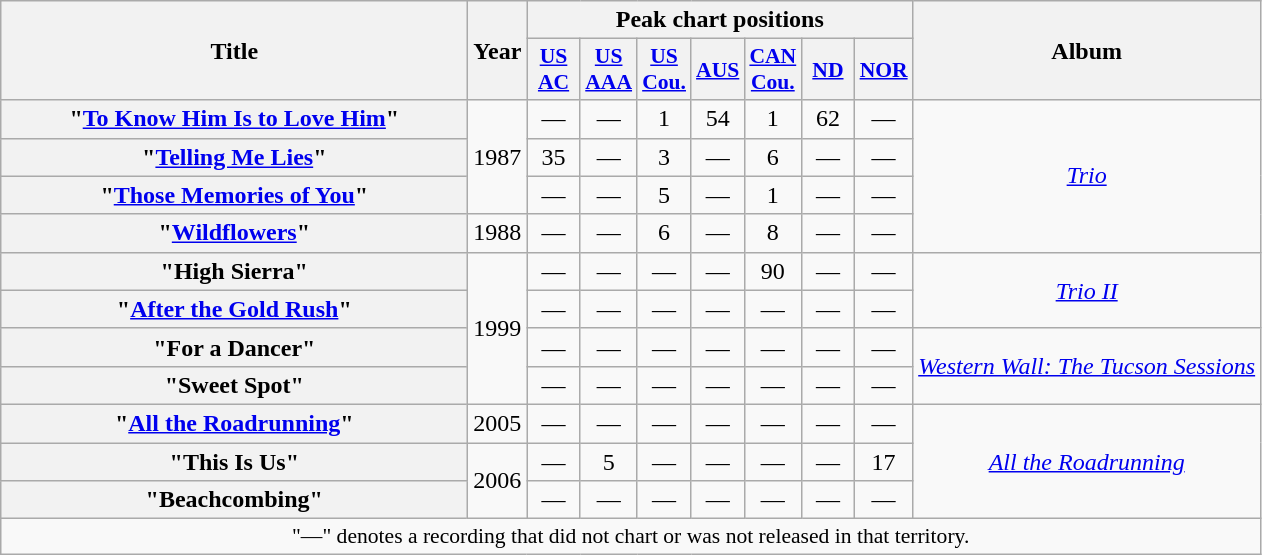<table class="wikitable plainrowheaders" style="text-align:center;" border="1">
<tr>
<th scope="col" rowspan="2" style="width:19em;">Title</th>
<th scope="col" rowspan="2">Year</th>
<th scope="col" colspan="7">Peak chart positions</th>
<th scope="col" rowspan="2">Album</th>
</tr>
<tr>
<th scope="col" style="width:2em;font-size:90%;"><a href='#'>US<br>AC</a><br></th>
<th scope="col" style="width:2em;font-size:90%;"><a href='#'>US<br>AAA</a><br></th>
<th scope="col" style="width:2em;font-size:90%;"><a href='#'>US<br>Cou.</a><br></th>
<th scope="col" style="width:2em;font-size:90%;"><a href='#'>AUS</a><br></th>
<th scope="col" style="width:2em;font-size:90%;"><a href='#'>CAN<br>Cou.</a><br></th>
<th scope="col" style="width:2em;font-size:90%;"><a href='#'>ND</a><br></th>
<th scope="col" style="width:2em;font-size:90%;"><a href='#'>NOR</a><br></th>
</tr>
<tr>
<th scope="row">"<a href='#'>To Know Him Is to Love Him</a>"<br></th>
<td rowspan="3">1987</td>
<td>—</td>
<td>—</td>
<td>1</td>
<td>54</td>
<td>1</td>
<td>62</td>
<td>—</td>
<td rowspan="4"><em><a href='#'>Trio</a></em></td>
</tr>
<tr>
<th scope="row">"<a href='#'>Telling Me Lies</a>"<br></th>
<td>35</td>
<td>—</td>
<td>3</td>
<td>—</td>
<td>6</td>
<td>—</td>
<td>—</td>
</tr>
<tr>
<th scope="row">"<a href='#'>Those Memories of You</a>"<br></th>
<td>—</td>
<td>—</td>
<td>5</td>
<td>—</td>
<td>1</td>
<td>—</td>
<td>—</td>
</tr>
<tr>
<th scope="row">"<a href='#'>Wildflowers</a>"<br></th>
<td>1988</td>
<td>—</td>
<td>—</td>
<td>6</td>
<td>—</td>
<td>8</td>
<td>—</td>
<td>—</td>
</tr>
<tr>
<th scope="row">"High Sierra"<br></th>
<td rowspan="4">1999</td>
<td>—</td>
<td>—</td>
<td>—</td>
<td>—</td>
<td>90</td>
<td>—</td>
<td>—</td>
<td rowspan="2"><em><a href='#'>Trio II</a></em></td>
</tr>
<tr>
<th scope="row">"<a href='#'>After the Gold Rush</a>"<br></th>
<td>—</td>
<td>—</td>
<td>—</td>
<td>—</td>
<td>—</td>
<td>—</td>
<td>—</td>
</tr>
<tr>
<th scope="row">"For a Dancer"<br></th>
<td>—</td>
<td>—</td>
<td>—</td>
<td>—</td>
<td>—</td>
<td>—</td>
<td>—</td>
<td rowspan="2"><em><a href='#'>Western Wall: The Tucson Sessions</a></em></td>
</tr>
<tr>
<th scope="row">"Sweet Spot"<br></th>
<td>—</td>
<td>—</td>
<td>—</td>
<td>—</td>
<td>—</td>
<td>—</td>
<td>—</td>
</tr>
<tr>
<th scope="row">"<a href='#'>All the Roadrunning</a>"<br></th>
<td>2005</td>
<td>—</td>
<td>—</td>
<td>—</td>
<td>—</td>
<td>—</td>
<td>—</td>
<td>—</td>
<td rowspan="3"><em><a href='#'>All the Roadrunning</a></em></td>
</tr>
<tr>
<th scope="row">"This Is Us"<br></th>
<td rowspan="2">2006</td>
<td>—</td>
<td>5</td>
<td>—</td>
<td>—</td>
<td>—</td>
<td>—</td>
<td>17</td>
</tr>
<tr>
<th scope="row">"Beachcombing"<br></th>
<td>—</td>
<td>—</td>
<td>—</td>
<td>—</td>
<td>—</td>
<td>—</td>
<td>—</td>
</tr>
<tr>
<td colspan="11" style="font-size:90%">"—" denotes a recording that did not chart or was not released in that territory.</td>
</tr>
</table>
